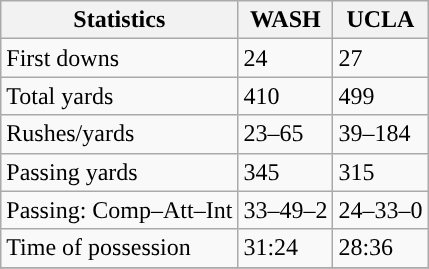<table class="wikitable" style="float: left;">
<tr>
<th>Statistics</th>
<th>WASH</th>
<th>UCLA</th>
</tr>
<tr>
<td>First downs</td>
<td>24</td>
<td>27</td>
</tr>
<tr>
<td>Total yards</td>
<td>410</td>
<td>499</td>
</tr>
<tr>
<td>Rushes/yards</td>
<td>23–65</td>
<td>39–184</td>
</tr>
<tr>
<td>Passing yards</td>
<td>345</td>
<td>315</td>
</tr>
<tr>
<td>Passing: Comp–Att–Int</td>
<td>33–49–2</td>
<td>24–33–0</td>
</tr>
<tr>
<td>Time of possession</td>
<td>31:24</td>
<td>28:36</td>
</tr>
<tr>
</tr>
</table>
